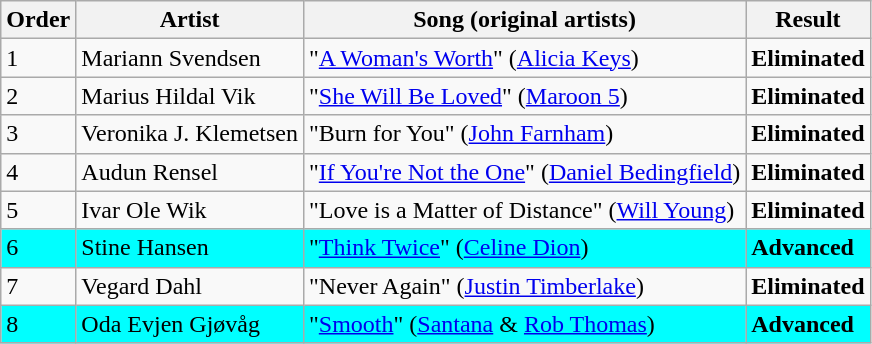<table class=wikitable>
<tr>
<th>Order</th>
<th>Artist</th>
<th>Song (original artists)</th>
<th>Result</th>
</tr>
<tr>
<td>1</td>
<td>Mariann Svendsen</td>
<td>"<a href='#'>A Woman's Worth</a>" (<a href='#'>Alicia Keys</a>)</td>
<td><strong>Eliminated</strong></td>
</tr>
<tr>
<td>2</td>
<td>Marius Hildal Vik</td>
<td>"<a href='#'>She Will Be Loved</a>" (<a href='#'>Maroon 5</a>)</td>
<td><strong>Eliminated</strong></td>
</tr>
<tr>
<td>3</td>
<td>Veronika J. Klemetsen</td>
<td>"Burn for You" (<a href='#'>John Farnham</a>)</td>
<td><strong>Eliminated</strong></td>
</tr>
<tr>
<td>4</td>
<td>Audun Rensel</td>
<td>"<a href='#'>If You're Not the One</a>" (<a href='#'>Daniel Bedingfield</a>)</td>
<td><strong>Eliminated</strong></td>
</tr>
<tr>
<td>5</td>
<td>Ivar Ole Wik</td>
<td>"Love is a Matter of Distance" (<a href='#'>Will Young</a>)</td>
<td><strong>Eliminated</strong></td>
</tr>
<tr style="background:cyan;">
<td>6</td>
<td>Stine Hansen</td>
<td>"<a href='#'>Think Twice</a>" (<a href='#'>Celine Dion</a>)</td>
<td><strong>Advanced</strong></td>
</tr>
<tr>
<td>7</td>
<td>Vegard Dahl</td>
<td>"Never Again" (<a href='#'>Justin Timberlake</a>)</td>
<td><strong>Eliminated</strong></td>
</tr>
<tr style="background:cyan;">
<td>8</td>
<td>Oda Evjen Gjøvåg</td>
<td>"<a href='#'>Smooth</a>" (<a href='#'>Santana</a> & <a href='#'>Rob Thomas</a>)</td>
<td><strong>Advanced</strong></td>
</tr>
</table>
